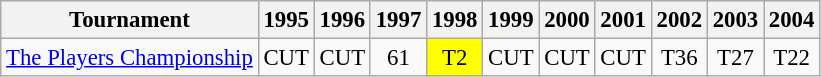<table class="wikitable" style="font-size:95%;text-align:center;">
<tr>
<th>Tournament</th>
<th>1995</th>
<th>1996</th>
<th>1997</th>
<th>1998</th>
<th>1999</th>
<th>2000</th>
<th>2001</th>
<th>2002</th>
<th>2003</th>
<th>2004</th>
</tr>
<tr>
<td align=left><a href='#'>The Players Championship</a></td>
<td>CUT</td>
<td>CUT</td>
<td>61</td>
<td style="background:yellow;">T2</td>
<td>CUT</td>
<td>CUT</td>
<td>CUT</td>
<td>T36</td>
<td>T27</td>
<td>T22</td>
</tr>
</table>
